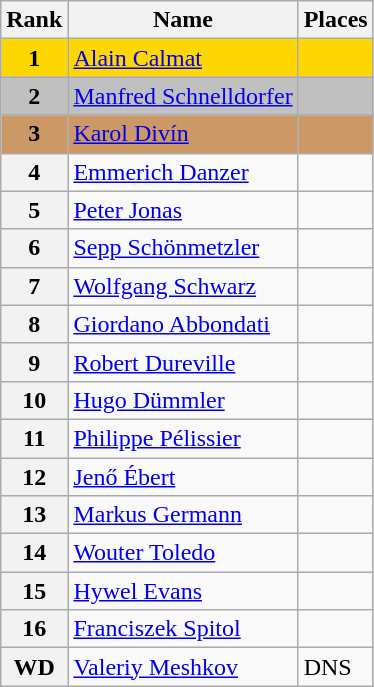<table class="wikitable">
<tr>
<th>Rank</th>
<th>Name</th>
<th>Places</th>
</tr>
<tr bgcolor="gold">
<td align="center"><strong>1</strong></td>
<td> <a href='#'>Alain Calmat</a></td>
<td></td>
</tr>
<tr bgcolor="silver">
<td align="center"><strong>2</strong></td>
<td> <a href='#'>Manfred Schnelldorfer</a></td>
<td></td>
</tr>
<tr bgcolor="cc9966">
<td align="center"><strong>3</strong></td>
<td> <a href='#'>Karol Divín</a></td>
<td></td>
</tr>
<tr>
<th>4</th>
<td> <a href='#'>Emmerich Danzer</a></td>
<td></td>
</tr>
<tr>
<th>5</th>
<td> <a href='#'>Peter Jonas</a></td>
<td></td>
</tr>
<tr>
<th>6</th>
<td> <a href='#'>Sepp Schönmetzler</a></td>
<td></td>
</tr>
<tr>
<th>7</th>
<td> <a href='#'>Wolfgang Schwarz</a></td>
<td></td>
</tr>
<tr>
<th>8</th>
<td> <a href='#'>Giordano Abbondati</a></td>
<td></td>
</tr>
<tr>
<th>9</th>
<td> <a href='#'>Robert Dureville</a></td>
<td></td>
</tr>
<tr>
<th>10</th>
<td> <a href='#'>Hugo Dümmler</a></td>
<td></td>
</tr>
<tr>
<th>11</th>
<td> <a href='#'>Philippe Pélissier</a></td>
<td></td>
</tr>
<tr>
<th>12</th>
<td> <a href='#'>Jenő Ébert</a></td>
<td></td>
</tr>
<tr>
<th>13</th>
<td> <a href='#'>Markus Germann</a></td>
<td></td>
</tr>
<tr>
<th>14</th>
<td> <a href='#'>Wouter Toledo</a></td>
<td></td>
</tr>
<tr>
<th>15</th>
<td> <a href='#'>Hywel Evans</a></td>
<td></td>
</tr>
<tr>
<th>16</th>
<td> <a href='#'>Franciszek Spitol</a></td>
<td></td>
</tr>
<tr>
<th>WD</th>
<td> <a href='#'>Valeriy Meshkov</a></td>
<td>DNS</td>
</tr>
</table>
